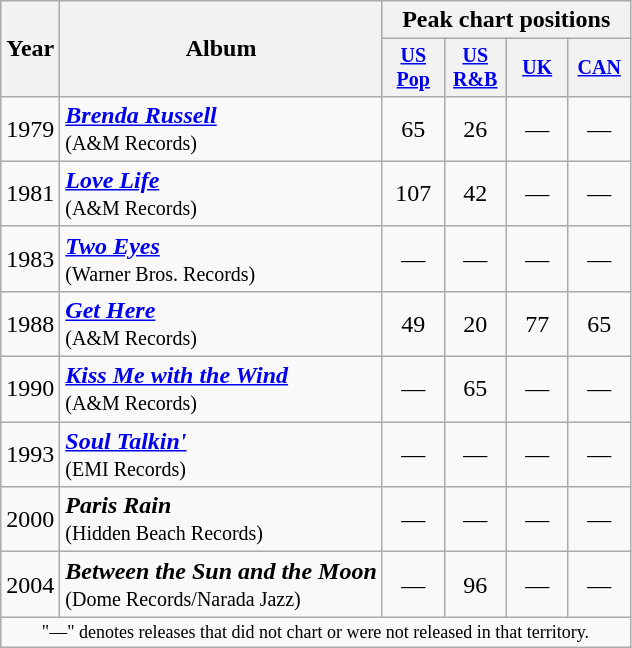<table class="wikitable">
<tr>
<th scope="col" rowspan="2">Year</th>
<th scope="col" rowspan="2">Album</th>
<th scope="col" colspan="4">Peak chart positions</th>
</tr>
<tr style="font-size:smaller;">
<th style="width:35px;"><a href='#'>US Pop</a><br></th>
<th style="width:35px;"><a href='#'>US R&B</a><br></th>
<th style="width:35px;"><a href='#'>UK</a><br></th>
<th style="width:35px;"><a href='#'>CAN</a><br></th>
</tr>
<tr>
<td>1979</td>
<td><strong><em><a href='#'>Brenda Russell</a></em></strong><br><small>(A&M Records)</small></td>
<td align=center>65</td>
<td align=center>26</td>
<td align=center>—</td>
<td align=center>—</td>
</tr>
<tr>
<td>1981</td>
<td><strong><em><a href='#'>Love Life</a></em></strong><br><small>(A&M Records)</small></td>
<td align=center>107</td>
<td align=center>42</td>
<td align=center>—</td>
<td align=center>—</td>
</tr>
<tr>
<td>1983</td>
<td><strong><em><a href='#'>Two Eyes</a></em></strong><br><small>(Warner Bros. Records)</small></td>
<td align=center>—</td>
<td align=center>—</td>
<td align=center>—</td>
<td align=center>—</td>
</tr>
<tr>
<td>1988</td>
<td><strong><em><a href='#'>Get Here</a></em></strong><br><small>(A&M Records)</small></td>
<td align=center>49</td>
<td align=center>20</td>
<td align=center>77</td>
<td align=center>65</td>
</tr>
<tr>
<td>1990</td>
<td><strong><em><a href='#'>Kiss Me with the Wind</a></em></strong><br><small>(A&M Records)</small></td>
<td align=center>—</td>
<td align=center>65</td>
<td align=center>—</td>
<td align=center>—</td>
</tr>
<tr>
<td>1993</td>
<td><strong><em><a href='#'>Soul Talkin'</a></em></strong><br><small>(EMI Records)</small></td>
<td align=center>—</td>
<td align=center>—</td>
<td align=center>—</td>
<td align=center>—</td>
</tr>
<tr>
<td>2000</td>
<td><strong><em>Paris Rain</em></strong><br><small>(Hidden Beach Records)</small></td>
<td align=center>—</td>
<td align=center>—</td>
<td align=center>—</td>
<td align=center>—</td>
</tr>
<tr>
<td>2004</td>
<td><strong><em>Between the Sun and the Moon</em></strong><br><small>(Dome Records/Narada Jazz)</small></td>
<td align=center>—</td>
<td align=center>96</td>
<td align=center>—</td>
<td align=center>—</td>
</tr>
<tr>
<td colspan="6" style="text-align:center; font-size:9pt;">"—" denotes releases that did not chart or were not released in that territory.</td>
</tr>
</table>
